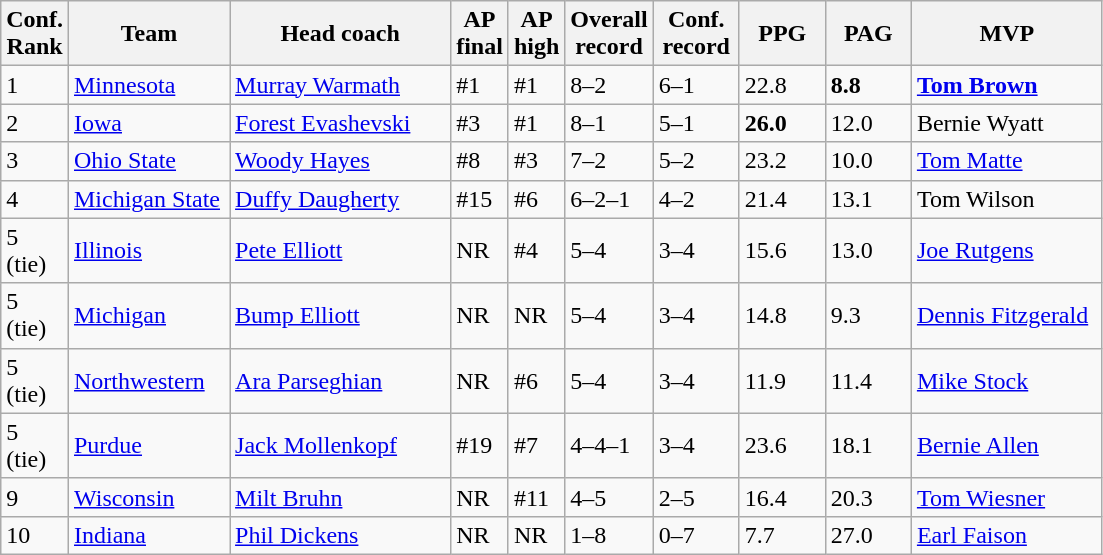<table class="sortable wikitable">
<tr>
<th width="25">Conf. Rank</th>
<th width="100">Team</th>
<th width="140">Head coach</th>
<th width="25">AP final</th>
<th width="25">AP high</th>
<th width="50">Overall record</th>
<th width="50">Conf. record</th>
<th width="50">PPG</th>
<th width="50">PAG</th>
<th width="120">MVP</th>
</tr>
<tr align="left" bgcolor="">
<td>1</td>
<td><a href='#'>Minnesota</a></td>
<td><a href='#'>Murray Warmath</a></td>
<td>#1</td>
<td>#1</td>
<td>8–2</td>
<td>6–1</td>
<td>22.8</td>
<td><strong>8.8</strong></td>
<td><strong><a href='#'>Tom Brown</a></strong></td>
</tr>
<tr align="left" bgcolor="">
<td>2</td>
<td><a href='#'>Iowa</a></td>
<td><a href='#'>Forest Evashevski</a></td>
<td>#3</td>
<td>#1</td>
<td>8–1</td>
<td>5–1</td>
<td><strong>26.0</strong></td>
<td>12.0</td>
<td>Bernie Wyatt</td>
</tr>
<tr align="left" bgcolor="">
<td>3</td>
<td><a href='#'>Ohio State</a></td>
<td><a href='#'>Woody Hayes</a></td>
<td>#8</td>
<td>#3</td>
<td>7–2</td>
<td>5–2</td>
<td>23.2</td>
<td>10.0</td>
<td><a href='#'>Tom Matte</a></td>
</tr>
<tr align="left" bgcolor="">
<td>4</td>
<td><a href='#'>Michigan State</a></td>
<td><a href='#'>Duffy Daugherty</a></td>
<td>#15</td>
<td>#6</td>
<td>6–2–1</td>
<td>4–2</td>
<td>21.4</td>
<td>13.1</td>
<td>Tom Wilson</td>
</tr>
<tr align="left" bgcolor="">
<td>5 (tie)</td>
<td><a href='#'>Illinois</a></td>
<td><a href='#'>Pete Elliott</a></td>
<td>NR</td>
<td>#4</td>
<td>5–4</td>
<td>3–4</td>
<td>15.6</td>
<td>13.0</td>
<td><a href='#'>Joe Rutgens</a></td>
</tr>
<tr align="left" bgcolor="">
<td>5 (tie)</td>
<td><a href='#'>Michigan</a></td>
<td><a href='#'>Bump Elliott</a></td>
<td>NR</td>
<td>NR</td>
<td>5–4</td>
<td>3–4</td>
<td>14.8</td>
<td>9.3</td>
<td><a href='#'>Dennis Fitzgerald</a></td>
</tr>
<tr align="left" bgcolor="">
<td>5 (tie)</td>
<td><a href='#'>Northwestern</a></td>
<td><a href='#'>Ara Parseghian</a></td>
<td>NR</td>
<td>#6</td>
<td>5–4</td>
<td>3–4</td>
<td>11.9</td>
<td>11.4</td>
<td><a href='#'>Mike Stock</a></td>
</tr>
<tr align="left" bgcolor="">
<td>5 (tie)</td>
<td><a href='#'>Purdue</a></td>
<td><a href='#'>Jack Mollenkopf</a></td>
<td>#19</td>
<td>#7</td>
<td>4–4–1</td>
<td>3–4</td>
<td>23.6</td>
<td>18.1</td>
<td><a href='#'>Bernie Allen</a></td>
</tr>
<tr align="left" bgcolor="">
<td>9</td>
<td><a href='#'>Wisconsin</a></td>
<td><a href='#'>Milt Bruhn</a></td>
<td>NR</td>
<td>#11</td>
<td>4–5</td>
<td>2–5</td>
<td>16.4</td>
<td>20.3</td>
<td><a href='#'>Tom Wiesner</a></td>
</tr>
<tr align="left" bgcolor="">
<td>10</td>
<td><a href='#'>Indiana</a></td>
<td><a href='#'>Phil Dickens</a></td>
<td>NR</td>
<td>NR</td>
<td>1–8</td>
<td>0–7</td>
<td>7.7</td>
<td>27.0</td>
<td><a href='#'>Earl Faison</a></td>
</tr>
</table>
